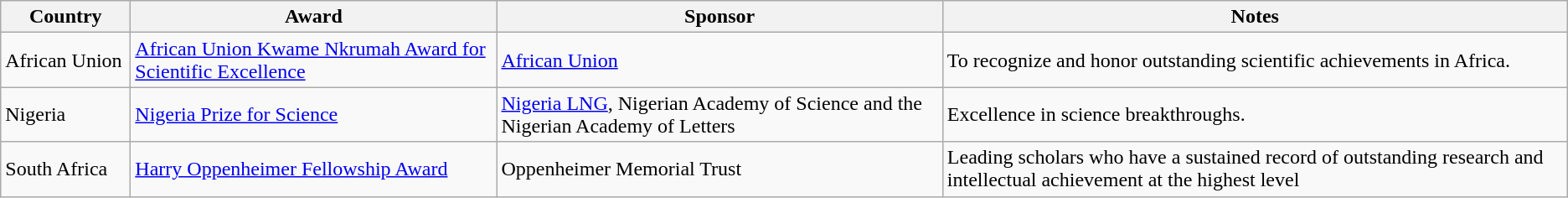<table class="wikitable sortable">
<tr>
<th style="width:6em;">Country</th>
<th>Award</th>
<th>Sponsor</th>
<th>Notes</th>
</tr>
<tr>
<td>African Union</td>
<td><a href='#'>African Union Kwame Nkrumah Award for Scientific Excellence</a></td>
<td><a href='#'>African Union</a></td>
<td>To recognize and honor outstanding scientific achievements in Africa.</td>
</tr>
<tr>
<td>Nigeria</td>
<td><a href='#'>Nigeria Prize for Science</a></td>
<td><a href='#'>Nigeria LNG</a>, Nigerian Academy of Science and the Nigerian Academy of Letters</td>
<td>Excellence in science breakthroughs.</td>
</tr>
<tr>
<td>South Africa</td>
<td><a href='#'>Harry Oppenheimer Fellowship Award</a></td>
<td>Oppenheimer Memorial Trust</td>
<td>Leading scholars who have a sustained record of outstanding research and intellectual achievement at the highest level</td>
</tr>
</table>
